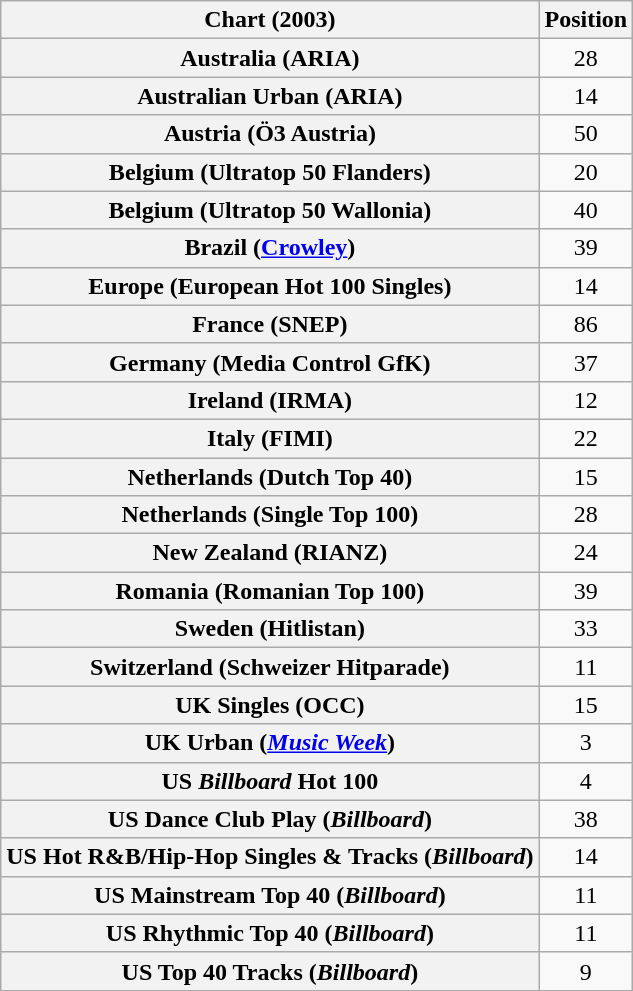<table class="wikitable sortable plainrowheaders" style="text-align:center">
<tr>
<th scope="col">Chart (2003)</th>
<th scope="col">Position</th>
</tr>
<tr>
<th scope="row">Australia (ARIA)</th>
<td>28</td>
</tr>
<tr>
<th scope="row">Australian Urban (ARIA)</th>
<td>14</td>
</tr>
<tr>
<th scope="row">Austria (Ö3 Austria)</th>
<td>50</td>
</tr>
<tr>
<th scope="row">Belgium (Ultratop 50 Flanders)</th>
<td>20</td>
</tr>
<tr>
<th scope="row">Belgium (Ultratop 50 Wallonia)</th>
<td>40</td>
</tr>
<tr>
<th scope="row">Brazil (<a href='#'>Crowley</a>)</th>
<td>39</td>
</tr>
<tr>
<th scope="row">Europe (European Hot 100 Singles)</th>
<td>14</td>
</tr>
<tr>
<th scope="row">France (SNEP)</th>
<td>86</td>
</tr>
<tr>
<th scope="row">Germany (Media Control GfK)</th>
<td>37</td>
</tr>
<tr>
<th scope="row">Ireland (IRMA)</th>
<td>12</td>
</tr>
<tr>
<th scope="row">Italy (FIMI)</th>
<td>22</td>
</tr>
<tr>
<th scope="row">Netherlands (Dutch Top 40)</th>
<td>15</td>
</tr>
<tr>
<th scope="row">Netherlands (Single Top 100)</th>
<td>28</td>
</tr>
<tr>
<th scope="row">New Zealand (RIANZ)</th>
<td>24</td>
</tr>
<tr>
<th scope="row">Romania (Romanian Top 100)</th>
<td>39</td>
</tr>
<tr>
<th scope="row">Sweden (Hitlistan)</th>
<td>33</td>
</tr>
<tr>
<th scope="row">Switzerland (Schweizer Hitparade)</th>
<td>11</td>
</tr>
<tr>
<th scope="row">UK Singles (OCC)</th>
<td>15</td>
</tr>
<tr>
<th scope="row">UK Urban (<em><a href='#'>Music Week</a></em>)</th>
<td>3</td>
</tr>
<tr>
<th scope="row">US <em>Billboard</em> Hot 100</th>
<td>4</td>
</tr>
<tr>
<th scope="row">US Dance Club Play (<em>Billboard</em>)</th>
<td>38</td>
</tr>
<tr>
<th scope="row">US Hot R&B/Hip-Hop Singles & Tracks (<em>Billboard</em>)</th>
<td>14</td>
</tr>
<tr>
<th scope="row">US Mainstream Top 40 (<em>Billboard</em>)</th>
<td>11</td>
</tr>
<tr>
<th scope="row">US Rhythmic Top 40 (<em>Billboard</em>)</th>
<td>11</td>
</tr>
<tr>
<th scope="row">US Top 40 Tracks (<em>Billboard</em>)</th>
<td>9</td>
</tr>
</table>
